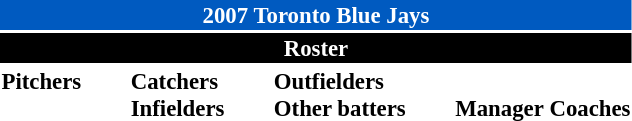<table class="toccolours" style="font-size: 95%;">
<tr http://upload.wikimedia.org/wikipedia/en/c/c8/Button_redirect.png>
<th colspan="10" style="background-color: #005ac0; color: #FFFFFF; text-align: center;">2007 Toronto Blue Jays</th>
</tr>
<tr>
<td colspan="10" style="background-color: black; color: white; text-align: center;"><strong>Roster</strong></td>
</tr>
<tr>
<td valign="top"><strong>Pitchers</strong><br>





















</td>
<td width="25px"></td>
<td valign="top"><strong>Catchers</strong><br>



<strong>Infielders</strong>











</td>
<td width="25px"></td>
<td valign="top"><strong>Outfielders</strong><br>





<strong>Other batters</strong>
</td>
<td width="25px"></td>
<td valign="top"><br><strong>Manager</strong>

<strong>Coaches</strong>





</td>
</tr>
</table>
